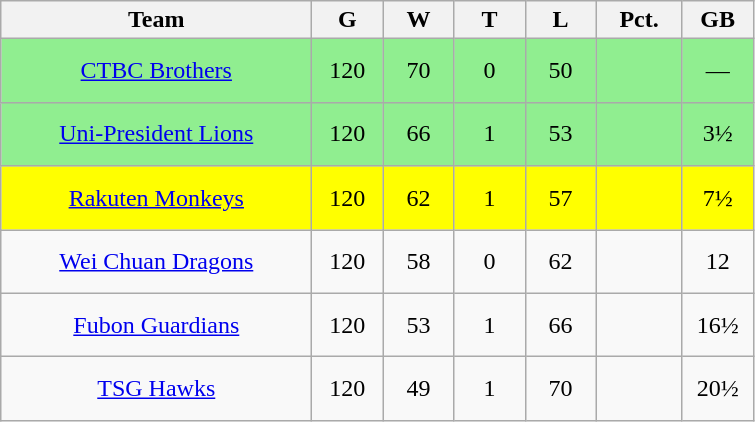<table class = "wikitable" style = "text-align:center">
<tr>
<th width = 200>Team</th>
<th width = 40>G</th>
<th width = 40>W</th>
<th width = 40>T</th>
<th width = 40>L</th>
<th width = 50>Pct.</th>
<th width = 40>GB</th>
</tr>
<tr style = "background:lightgreen;">
<td height = 35><a href='#'>CTBC Brothers</a></td>
<td>120</td>
<td>70</td>
<td>0</td>
<td>50</td>
<td></td>
<td>—</td>
</tr>
<tr style = "background:lightgreen;">
<td height = 35><a href='#'>Uni-President Lions</a></td>
<td>120</td>
<td>66</td>
<td>1</td>
<td>53</td>
<td></td>
<td>3½</td>
</tr>
<tr style = "background:yellow;">
<td height = 35><a href='#'>Rakuten Monkeys</a></td>
<td>120</td>
<td>62</td>
<td>1</td>
<td>57</td>
<td></td>
<td>7½</td>
</tr>
<tr>
<td height = 35><a href='#'>Wei Chuan Dragons</a></td>
<td>120</td>
<td>58</td>
<td>0</td>
<td>62</td>
<td></td>
<td>12</td>
</tr>
<tr>
<td height = 35><a href='#'>Fubon Guardians</a></td>
<td>120</td>
<td>53</td>
<td>1</td>
<td>66</td>
<td></td>
<td>16½</td>
</tr>
<tr>
<td height = 35><a href='#'>TSG Hawks</a></td>
<td>120</td>
<td>49</td>
<td>1</td>
<td>70</td>
<td></td>
<td>20½</td>
</tr>
</table>
